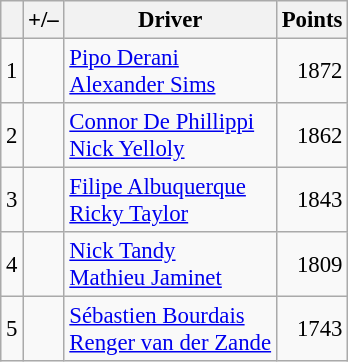<table class="wikitable" style="font-size: 95%;">
<tr>
<th scope="col"></th>
<th scope="col">+/–</th>
<th scope="col">Driver</th>
<th scope="col">Points</th>
</tr>
<tr>
<td align=center>1</td>
<td align="left"></td>
<td> <a href='#'>Pipo Derani</a><br> <a href='#'>Alexander Sims</a></td>
<td align=right>1872</td>
</tr>
<tr>
<td align=center>2</td>
<td align="left"></td>
<td> <a href='#'>Connor De Phillippi</a><br> <a href='#'>Nick Yelloly</a></td>
<td align=right>1862</td>
</tr>
<tr>
<td align=center>3</td>
<td align="left"></td>
<td> <a href='#'>Filipe Albuquerque</a><br> <a href='#'>Ricky Taylor</a></td>
<td align=right>1843</td>
</tr>
<tr>
<td align=center>4</td>
<td align="left"></td>
<td> <a href='#'>Nick Tandy</a><br> <a href='#'>Mathieu Jaminet</a></td>
<td align=right>1809</td>
</tr>
<tr>
<td align=center>5</td>
<td align="left"></td>
<td> <a href='#'>Sébastien Bourdais</a><br> <a href='#'>Renger van der Zande</a></td>
<td align=right>1743</td>
</tr>
</table>
